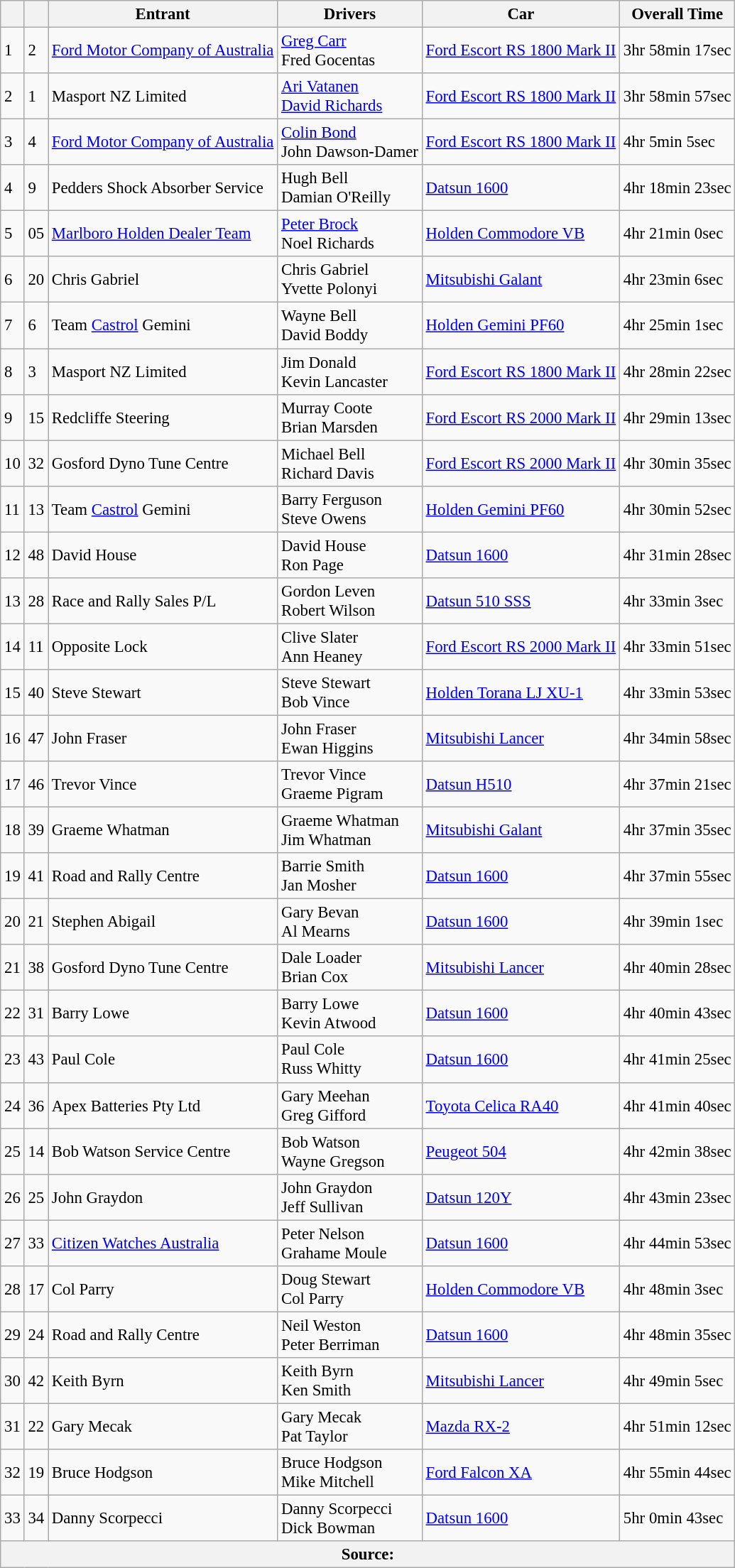<table class="wikitable" style="text-align: left; font-size: 95%;">
<tr>
<th></th>
<th></th>
<th>Entrant</th>
<th>Drivers</th>
<th>Car</th>
<th>Overall Time</th>
</tr>
<tr>
<td>1</td>
<td>2</td>
<td> <a href='#'>Ford Motor Company of Australia</a></td>
<td> <a href='#'>Greg Carr</a> <br>  Fred Gocentas</td>
<td><a href='#'>Ford Escort RS 1800 Mark II</a></td>
<td>3hr 58min 17sec</td>
</tr>
<tr>
<td>2</td>
<td>1</td>
<td> Masport NZ Limited</td>
<td> <a href='#'>Ari Vatanen</a> <br>  <a href='#'>David Richards</a></td>
<td><a href='#'>Ford Escort RS 1800 Mark II</a></td>
<td>3hr 58min 57sec</td>
</tr>
<tr>
<td>3</td>
<td>4</td>
<td> <a href='#'>Ford Motor Company of Australia</a></td>
<td> <a href='#'>Colin Bond</a> <br>  John Dawson-Damer</td>
<td><a href='#'>Ford Escort RS 1800 Mark II</a></td>
<td>4hr 5min 5sec</td>
</tr>
<tr>
<td>4</td>
<td>9</td>
<td> Pedders Shock Absorber Service</td>
<td> Hugh Bell  <br>  Damian O'Reilly</td>
<td><a href='#'>Datsun 1600</a></td>
<td>4hr 18min 23sec</td>
</tr>
<tr>
<td>5</td>
<td>05</td>
<td> <a href='#'>Marlboro Holden Dealer Team</a></td>
<td> <a href='#'>Peter Brock</a> <br>  Noel Richards</td>
<td><a href='#'>Holden Commodore VB</a></td>
<td>4hr 21min 0sec</td>
</tr>
<tr>
<td>6</td>
<td>20</td>
<td> Chris Gabriel</td>
<td> Chris Gabriel <br>  Yvette Polonyi</td>
<td><a href='#'>Mitsubishi Galant</a></td>
<td>4hr 23min 6sec</td>
</tr>
<tr>
<td>7</td>
<td>6</td>
<td> Team <a href='#'>Castrol</a> Gemini</td>
<td> Wayne Bell <br>  David Boddy</td>
<td><a href='#'>Holden Gemini PF60</a></td>
<td>4hr 25min 1sec</td>
</tr>
<tr>
<td>8</td>
<td>3</td>
<td> Masport NZ Limited</td>
<td> Jim Donald <br>  Kevin Lancaster</td>
<td><a href='#'>Ford Escort RS 1800 Mark II</a></td>
<td>4hr 28min 22sec</td>
</tr>
<tr>
<td>9</td>
<td>15</td>
<td> Redcliffe Steering</td>
<td> Murray Coote <br>  Brian Marsden</td>
<td><a href='#'>Ford Escort RS 2000 Mark II</a></td>
<td>4hr 29min 13sec</td>
</tr>
<tr>
<td>10</td>
<td>32</td>
<td> Gosford Dyno Tune Centre</td>
<td> Michael Bell <br>  Richard Davis</td>
<td><a href='#'>Ford Escort RS 2000 Mark II</a></td>
<td>4hr 30min 35sec</td>
</tr>
<tr>
<td>11</td>
<td>13</td>
<td> Team <a href='#'>Castrol</a> Gemini</td>
<td> Barry Ferguson <br>  Steve Owens</td>
<td><a href='#'>Holden Gemini PF60</a></td>
<td>4hr 30min 52sec</td>
</tr>
<tr>
<td>12</td>
<td>48</td>
<td> David House</td>
<td> David House  <br>  Ron Page</td>
<td><a href='#'>Datsun 1600</a></td>
<td>4hr 31min 28sec</td>
</tr>
<tr>
<td>13</td>
<td>28</td>
<td> Race and Rally Sales P/L</td>
<td> Gordon Leven <br>  Robert Wilson</td>
<td><a href='#'>Datsun 510 SSS</a></td>
<td>4hr 33min 3sec</td>
</tr>
<tr>
<td>14</td>
<td>11</td>
<td> Opposite Lock</td>
<td> Clive Slater <br>  Ann Heaney</td>
<td><a href='#'>Ford Escort RS 2000 Mark II</a></td>
<td>4hr 33min 51sec</td>
</tr>
<tr>
<td>15</td>
<td>40</td>
<td> Steve Stewart</td>
<td> Steve Stewart <br>  Bob Vince</td>
<td><a href='#'>Holden Torana LJ XU-1</a></td>
<td>4hr 33min 53sec</td>
</tr>
<tr>
<td>16</td>
<td>47</td>
<td> John Fraser</td>
<td> John Fraser <br>  Ewan Higgins</td>
<td><a href='#'>Mitsubishi Lancer</a></td>
<td>4hr 34min 58sec</td>
</tr>
<tr>
<td>17</td>
<td>46</td>
<td> Trevor Vince</td>
<td> Trevor Vince <br>  Graeme Pigram</td>
<td><a href='#'>Datsun H510</a></td>
<td>4hr 37min 21sec</td>
</tr>
<tr>
<td>18</td>
<td>39</td>
<td> Graeme Whatman</td>
<td> Graeme Whatman <br>  Jim Whatman</td>
<td><a href='#'>Mitsubishi Galant</a></td>
<td>4hr 37min 35sec</td>
</tr>
<tr>
<td>19</td>
<td>41</td>
<td> Road and Rally Centre</td>
<td> Barrie Smith <br>  Jan Mosher</td>
<td><a href='#'>Datsun 1600</a></td>
<td>4hr 37min 55sec</td>
</tr>
<tr>
<td>20</td>
<td>21</td>
<td> Stephen Abigail</td>
<td> Gary Bevan <br>  Al Mearns</td>
<td><a href='#'>Datsun 1600</a></td>
<td>4hr 39min 1sec</td>
</tr>
<tr>
<td>21</td>
<td>38</td>
<td> Gosford Dyno Tune Centre</td>
<td> Dale Loader <br>  Brian Cox</td>
<td><a href='#'>Mitsubishi Lancer</a></td>
<td>4hr 40min 28sec</td>
</tr>
<tr>
<td>22</td>
<td>31</td>
<td> Barry Lowe</td>
<td> Barry Lowe <br>  Kevin Atwood</td>
<td><a href='#'>Datsun 1600</a></td>
<td>4hr 40min 43sec</td>
</tr>
<tr>
<td>23</td>
<td>43</td>
<td> Paul Cole</td>
<td> Paul Cole <br>  Russ Whitty</td>
<td><a href='#'>Datsun 1600</a></td>
<td>4hr 41min 25sec</td>
</tr>
<tr>
<td>24</td>
<td>36</td>
<td> Apex Batteries Pty Ltd</td>
<td> Gary Meehan <br>  Greg Gifford</td>
<td><a href='#'>Toyota Celica RA40</a></td>
<td>4hr 41min 40sec</td>
</tr>
<tr>
<td>25</td>
<td>14</td>
<td> Bob Watson Service Centre</td>
<td> Bob Watson <br>  Wayne Gregson</td>
<td><a href='#'>Peugeot 504</a></td>
<td>4hr 42min 38sec</td>
</tr>
<tr>
<td>26</td>
<td>25</td>
<td> John Graydon</td>
<td> John Graydon <br>  Jeff Sullivan</td>
<td><a href='#'>Datsun 120Y</a></td>
<td>4hr 43min 23sec</td>
</tr>
<tr>
<td>27</td>
<td>33</td>
<td> <a href='#'>Citizen Watches Australia</a></td>
<td> Peter Nelson <br>  Grahame Moule</td>
<td><a href='#'>Datsun 1600</a></td>
<td>4hr 44min 53sec</td>
</tr>
<tr>
<td>28</td>
<td>17</td>
<td> Col Parry</td>
<td> Doug Stewart <br>  Col Parry</td>
<td><a href='#'>Holden Commodore VB</a></td>
<td>4hr 48min 3sec</td>
</tr>
<tr>
<td>29</td>
<td>24</td>
<td> Road and Rally Centre</td>
<td> Neil Weston <br>  Peter Berriman</td>
<td><a href='#'>Datsun 1600</a></td>
<td>4hr 48min 35sec</td>
</tr>
<tr>
<td>30</td>
<td>42</td>
<td> Keith Byrn</td>
<td> Keith Byrn <br>  Ken Smith</td>
<td><a href='#'>Mitsubishi Lancer</a></td>
<td>4hr 49min 5sec</td>
</tr>
<tr>
<td>31</td>
<td>22</td>
<td> Gary Mecak</td>
<td> Gary Mecak <br>  Pat Taylor</td>
<td><a href='#'>Mazda RX-2</a></td>
<td>4hr 51min 12sec</td>
</tr>
<tr>
<td>32</td>
<td>19</td>
<td> Bruce Hodgson</td>
<td> Bruce Hodgson <br>  Mike Mitchell</td>
<td><a href='#'>Ford Falcon XA</a></td>
<td>4hr 55min 44sec</td>
</tr>
<tr>
<td>33</td>
<td>34</td>
<td> Danny Scorpecci</td>
<td> Danny Scorpecci <br>  Dick Bowman</td>
<td><a href='#'>Datsun 1600</a></td>
<td>5hr 0min 43sec</td>
</tr>
<tr>
<th colspan=6>Source:</th>
</tr>
</table>
